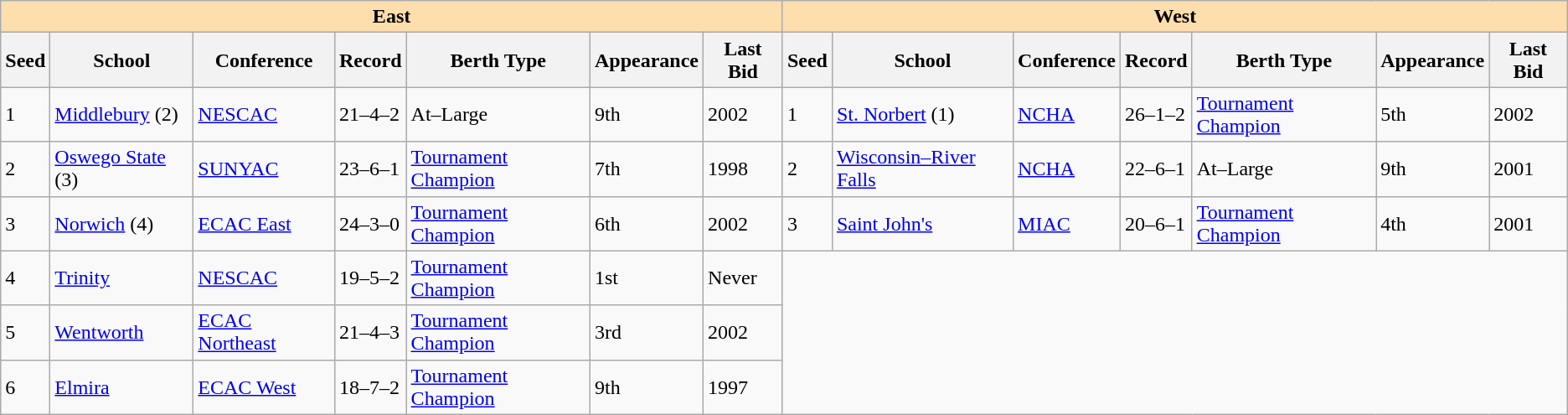<table class="wikitable">
<tr>
<th colspan="7" style="background:#ffdead;">East</th>
<th colspan="7" style="background:#ffdead;">West</th>
</tr>
<tr>
<th>Seed</th>
<th>School</th>
<th>Conference</th>
<th>Record</th>
<th>Berth Type</th>
<th>Appearance</th>
<th>Last Bid</th>
<th>Seed</th>
<th>School</th>
<th>Conference</th>
<th>Record</th>
<th>Berth Type</th>
<th>Appearance</th>
<th>Last Bid</th>
</tr>
<tr>
<td>1</td>
<td><a href='#'>Middlebury</a> (2)</td>
<td><a href='#'>NESCAC</a></td>
<td>21–4–2</td>
<td>At–Large</td>
<td>9th</td>
<td>2002</td>
<td>1</td>
<td><a href='#'>St. Norbert</a> (1)</td>
<td><a href='#'>NCHA</a></td>
<td>26–1–2</td>
<td><a href='#'>Tournament Champion</a></td>
<td>5th</td>
<td>2002</td>
</tr>
<tr>
<td>2</td>
<td><a href='#'>Oswego State</a> (3)</td>
<td><a href='#'>SUNYAC</a></td>
<td>23–6–1</td>
<td><a href='#'>Tournament Champion</a></td>
<td>7th</td>
<td>1998</td>
<td>2</td>
<td><a href='#'>Wisconsin–River Falls</a></td>
<td><a href='#'>NCHA</a></td>
<td>22–6–1</td>
<td>At–Large</td>
<td>9th</td>
<td>2001</td>
</tr>
<tr>
<td>3</td>
<td><a href='#'>Norwich</a> (4)</td>
<td><a href='#'>ECAC East</a></td>
<td>24–3–0</td>
<td><a href='#'>Tournament Champion</a></td>
<td>6th</td>
<td>2002</td>
<td>3</td>
<td><a href='#'>Saint John's</a></td>
<td><a href='#'>MIAC</a></td>
<td>20–6–1</td>
<td><a href='#'>Tournament Champion</a></td>
<td>4th</td>
<td>2001</td>
</tr>
<tr>
<td>4</td>
<td><a href='#'>Trinity</a></td>
<td><a href='#'>NESCAC</a></td>
<td>19–5–2</td>
<td><a href='#'>Tournament Champion</a></td>
<td>1st</td>
<td>Never</td>
</tr>
<tr>
<td>5</td>
<td><a href='#'>Wentworth</a></td>
<td><a href='#'>ECAC Northeast</a></td>
<td>21–4–3</td>
<td><a href='#'>Tournament Champion</a></td>
<td>3rd</td>
<td>2002</td>
</tr>
<tr>
<td>6</td>
<td><a href='#'>Elmira</a></td>
<td><a href='#'>ECAC West</a></td>
<td>18–7–2</td>
<td><a href='#'>Tournament Champion</a></td>
<td>9th</td>
<td>1997</td>
</tr>
</table>
